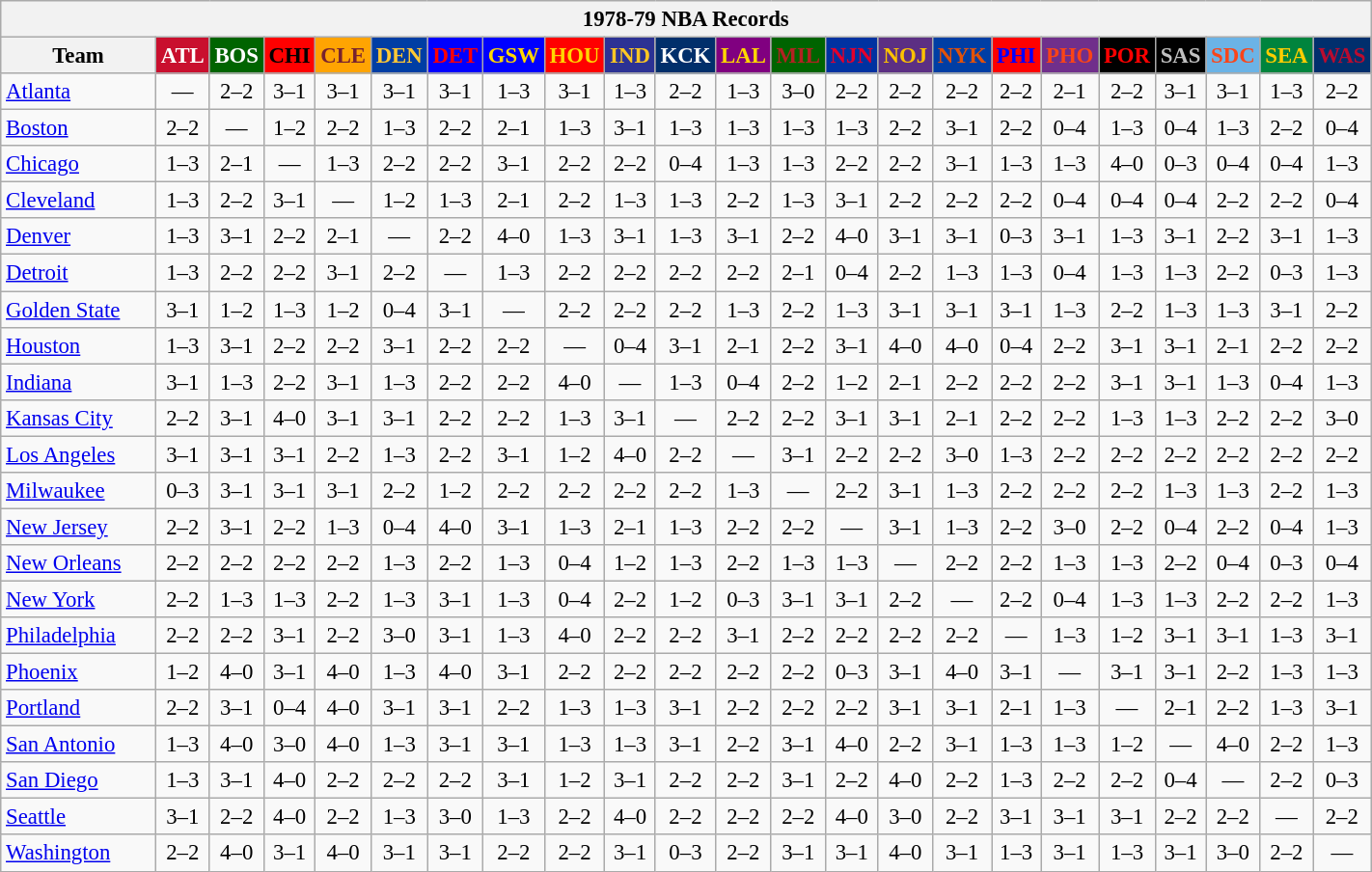<table class="wikitable" style="font-size:95%; text-align:center;">
<tr>
<th colspan=23>1978-79 NBA Records</th>
</tr>
<tr>
<th width=100>Team</th>
<th style="background:#C90F2E;color:#FFFFFF;width=35">ATL</th>
<th style="background:#006400;color:#FFFFFF;width=35">BOS</th>
<th style="background:#FF0000;color:#000000;width=35">CHI</th>
<th style="background:#FFA402;color:#77222F;width=35">CLE</th>
<th style="background:#003EA4;color:#FDC835;width=35">DEN</th>
<th style="background:#0000FF;color:#FF0000;width=35">DET</th>
<th style="background:#0000FF;color:#FFD700;width=35">GSW</th>
<th style="background:#FF0000;color:#FFD700;width=35">HOU</th>
<th style="background:#2C3294;color:#FCC624;width=35">IND</th>
<th style="background:#012F6B;color:#FFFFFF;width=35">KCK</th>
<th style="background:#800080;color:#FFD700;width=35">LAL</th>
<th style="background:#006400;color:#B22222;width=35">MIL</th>
<th style="background:#0032A1;color:#E5002B;width=35">NJN</th>
<th style="background:#5C2F83;color:#FCC200;width=35">NOJ</th>
<th style="background:#003EA4;color:#E35208;width=35">NYK</th>
<th style="background:#FF0000;color:#0000FF;width=35">PHI</th>
<th style="background:#702F8B;color:#FA4417;width=35">PHO</th>
<th style="background:#000000;color:#FF0000;width=35">POR</th>
<th style="background:#000000;color:#C0C0C0;width=35">SAS</th>
<th style="background:#6BB3E6;color:#FA4518;width=35">SDC</th>
<th style="background:#00843D;color:#FFCD01;width=35">SEA</th>
<th style="background:#012F6D;color:#BA0C2F;width=35">WAS</th>
</tr>
<tr>
<td style="text-align:left;"><a href='#'>Atlanta</a></td>
<td>—</td>
<td>2–2</td>
<td>3–1</td>
<td>3–1</td>
<td>3–1</td>
<td>3–1</td>
<td>1–3</td>
<td>3–1</td>
<td>1–3</td>
<td>2–2</td>
<td>1–3</td>
<td>3–0</td>
<td>2–2</td>
<td>2–2</td>
<td>2–2</td>
<td>2–2</td>
<td>2–1</td>
<td>2–2</td>
<td>3–1</td>
<td>3–1</td>
<td>1–3</td>
<td>2–2</td>
</tr>
<tr>
<td style="text-align:left;"><a href='#'>Boston</a></td>
<td>2–2</td>
<td>—</td>
<td>1–2</td>
<td>2–2</td>
<td>1–3</td>
<td>2–2</td>
<td>2–1</td>
<td>1–3</td>
<td>3–1</td>
<td>1–3</td>
<td>1–3</td>
<td>1–3</td>
<td>1–3</td>
<td>2–2</td>
<td>3–1</td>
<td>2–2</td>
<td>0–4</td>
<td>1–3</td>
<td>0–4</td>
<td>1–3</td>
<td>2–2</td>
<td>0–4</td>
</tr>
<tr>
<td style="text-align:left;"><a href='#'>Chicago</a></td>
<td>1–3</td>
<td>2–1</td>
<td>—</td>
<td>1–3</td>
<td>2–2</td>
<td>2–2</td>
<td>3–1</td>
<td>2–2</td>
<td>2–2</td>
<td>0–4</td>
<td>1–3</td>
<td>1–3</td>
<td>2–2</td>
<td>2–2</td>
<td>3–1</td>
<td>1–3</td>
<td>1–3</td>
<td>4–0</td>
<td>0–3</td>
<td>0–4</td>
<td>0–4</td>
<td>1–3</td>
</tr>
<tr>
<td style="text-align:left;"><a href='#'>Cleveland</a></td>
<td>1–3</td>
<td>2–2</td>
<td>3–1</td>
<td>—</td>
<td>1–2</td>
<td>1–3</td>
<td>2–1</td>
<td>2–2</td>
<td>1–3</td>
<td>1–3</td>
<td>2–2</td>
<td>1–3</td>
<td>3–1</td>
<td>2–2</td>
<td>2–2</td>
<td>2–2</td>
<td>0–4</td>
<td>0–4</td>
<td>0–4</td>
<td>2–2</td>
<td>2–2</td>
<td>0–4</td>
</tr>
<tr>
<td style="text-align:left;"><a href='#'>Denver</a></td>
<td>1–3</td>
<td>3–1</td>
<td>2–2</td>
<td>2–1</td>
<td>—</td>
<td>2–2</td>
<td>4–0</td>
<td>1–3</td>
<td>3–1</td>
<td>1–3</td>
<td>3–1</td>
<td>2–2</td>
<td>4–0</td>
<td>3–1</td>
<td>3–1</td>
<td>0–3</td>
<td>3–1</td>
<td>1–3</td>
<td>3–1</td>
<td>2–2</td>
<td>3–1</td>
<td>1–3</td>
</tr>
<tr>
<td style="text-align:left;"><a href='#'>Detroit</a></td>
<td>1–3</td>
<td>2–2</td>
<td>2–2</td>
<td>3–1</td>
<td>2–2</td>
<td>—</td>
<td>1–3</td>
<td>2–2</td>
<td>2–2</td>
<td>2–2</td>
<td>2–2</td>
<td>2–1</td>
<td>0–4</td>
<td>2–2</td>
<td>1–3</td>
<td>1–3</td>
<td>0–4</td>
<td>1–3</td>
<td>1–3</td>
<td>2–2</td>
<td>0–3</td>
<td>1–3</td>
</tr>
<tr>
<td style="text-align:left;"><a href='#'>Golden State</a></td>
<td>3–1</td>
<td>1–2</td>
<td>1–3</td>
<td>1–2</td>
<td>0–4</td>
<td>3–1</td>
<td>—</td>
<td>2–2</td>
<td>2–2</td>
<td>2–2</td>
<td>1–3</td>
<td>2–2</td>
<td>1–3</td>
<td>3–1</td>
<td>3–1</td>
<td>3–1</td>
<td>1–3</td>
<td>2–2</td>
<td>1–3</td>
<td>1–3</td>
<td>3–1</td>
<td>2–2</td>
</tr>
<tr>
<td style="text-align:left;"><a href='#'>Houston</a></td>
<td>1–3</td>
<td>3–1</td>
<td>2–2</td>
<td>2–2</td>
<td>3–1</td>
<td>2–2</td>
<td>2–2</td>
<td>—</td>
<td>0–4</td>
<td>3–1</td>
<td>2–1</td>
<td>2–2</td>
<td>3–1</td>
<td>4–0</td>
<td>4–0</td>
<td>0–4</td>
<td>2–2</td>
<td>3–1</td>
<td>3–1</td>
<td>2–1</td>
<td>2–2</td>
<td>2–2</td>
</tr>
<tr>
<td style="text-align:left;"><a href='#'>Indiana</a></td>
<td>3–1</td>
<td>1–3</td>
<td>2–2</td>
<td>3–1</td>
<td>1–3</td>
<td>2–2</td>
<td>2–2</td>
<td>4–0</td>
<td>—</td>
<td>1–3</td>
<td>0–4</td>
<td>2–2</td>
<td>1–2</td>
<td>2–1</td>
<td>2–2</td>
<td>2–2</td>
<td>2–2</td>
<td>3–1</td>
<td>3–1</td>
<td>1–3</td>
<td>0–4</td>
<td>1–3</td>
</tr>
<tr>
<td style="text-align:left;"><a href='#'>Kansas City</a></td>
<td>2–2</td>
<td>3–1</td>
<td>4–0</td>
<td>3–1</td>
<td>3–1</td>
<td>2–2</td>
<td>2–2</td>
<td>1–3</td>
<td>3–1</td>
<td>—</td>
<td>2–2</td>
<td>2–2</td>
<td>3–1</td>
<td>3–1</td>
<td>2–1</td>
<td>2–2</td>
<td>2–2</td>
<td>1–3</td>
<td>1–3</td>
<td>2–2</td>
<td>2–2</td>
<td>3–0</td>
</tr>
<tr>
<td style="text-align:left;"><a href='#'>Los Angeles</a></td>
<td>3–1</td>
<td>3–1</td>
<td>3–1</td>
<td>2–2</td>
<td>1–3</td>
<td>2–2</td>
<td>3–1</td>
<td>1–2</td>
<td>4–0</td>
<td>2–2</td>
<td>—</td>
<td>3–1</td>
<td>2–2</td>
<td>2–2</td>
<td>3–0</td>
<td>1–3</td>
<td>2–2</td>
<td>2–2</td>
<td>2–2</td>
<td>2–2</td>
<td>2–2</td>
<td>2–2</td>
</tr>
<tr>
<td style="text-align:left;"><a href='#'>Milwaukee</a></td>
<td>0–3</td>
<td>3–1</td>
<td>3–1</td>
<td>3–1</td>
<td>2–2</td>
<td>1–2</td>
<td>2–2</td>
<td>2–2</td>
<td>2–2</td>
<td>2–2</td>
<td>1–3</td>
<td>—</td>
<td>2–2</td>
<td>3–1</td>
<td>1–3</td>
<td>2–2</td>
<td>2–2</td>
<td>2–2</td>
<td>1–3</td>
<td>1–3</td>
<td>2–2</td>
<td>1–3</td>
</tr>
<tr>
<td style="text-align:left;"><a href='#'>New Jersey</a></td>
<td>2–2</td>
<td>3–1</td>
<td>2–2</td>
<td>1–3</td>
<td>0–4</td>
<td>4–0</td>
<td>3–1</td>
<td>1–3</td>
<td>2–1</td>
<td>1–3</td>
<td>2–2</td>
<td>2–2</td>
<td>—</td>
<td>3–1</td>
<td>1–3</td>
<td>2–2</td>
<td>3–0</td>
<td>2–2</td>
<td>0–4</td>
<td>2–2</td>
<td>0–4</td>
<td>1–3</td>
</tr>
<tr>
<td style="text-align:left;"><a href='#'>New Orleans</a></td>
<td>2–2</td>
<td>2–2</td>
<td>2–2</td>
<td>2–2</td>
<td>1–3</td>
<td>2–2</td>
<td>1–3</td>
<td>0–4</td>
<td>1–2</td>
<td>1–3</td>
<td>2–2</td>
<td>1–3</td>
<td>1–3</td>
<td>—</td>
<td>2–2</td>
<td>2–2</td>
<td>1–3</td>
<td>1–3</td>
<td>2–2</td>
<td>0–4</td>
<td>0–3</td>
<td>0–4</td>
</tr>
<tr>
<td style="text-align:left;"><a href='#'>New York</a></td>
<td>2–2</td>
<td>1–3</td>
<td>1–3</td>
<td>2–2</td>
<td>1–3</td>
<td>3–1</td>
<td>1–3</td>
<td>0–4</td>
<td>2–2</td>
<td>1–2</td>
<td>0–3</td>
<td>3–1</td>
<td>3–1</td>
<td>2–2</td>
<td>—</td>
<td>2–2</td>
<td>0–4</td>
<td>1–3</td>
<td>1–3</td>
<td>2–2</td>
<td>2–2</td>
<td>1–3</td>
</tr>
<tr>
<td style="text-align:left;"><a href='#'>Philadelphia</a></td>
<td>2–2</td>
<td>2–2</td>
<td>3–1</td>
<td>2–2</td>
<td>3–0</td>
<td>3–1</td>
<td>1–3</td>
<td>4–0</td>
<td>2–2</td>
<td>2–2</td>
<td>3–1</td>
<td>2–2</td>
<td>2–2</td>
<td>2–2</td>
<td>2–2</td>
<td>—</td>
<td>1–3</td>
<td>1–2</td>
<td>3–1</td>
<td>3–1</td>
<td>1–3</td>
<td>3–1</td>
</tr>
<tr>
<td style="text-align:left;"><a href='#'>Phoenix</a></td>
<td>1–2</td>
<td>4–0</td>
<td>3–1</td>
<td>4–0</td>
<td>1–3</td>
<td>4–0</td>
<td>3–1</td>
<td>2–2</td>
<td>2–2</td>
<td>2–2</td>
<td>2–2</td>
<td>2–2</td>
<td>0–3</td>
<td>3–1</td>
<td>4–0</td>
<td>3–1</td>
<td>—</td>
<td>3–1</td>
<td>3–1</td>
<td>2–2</td>
<td>1–3</td>
<td>1–3</td>
</tr>
<tr>
<td style="text-align:left;"><a href='#'>Portland</a></td>
<td>2–2</td>
<td>3–1</td>
<td>0–4</td>
<td>4–0</td>
<td>3–1</td>
<td>3–1</td>
<td>2–2</td>
<td>1–3</td>
<td>1–3</td>
<td>3–1</td>
<td>2–2</td>
<td>2–2</td>
<td>2–2</td>
<td>3–1</td>
<td>3–1</td>
<td>2–1</td>
<td>1–3</td>
<td>—</td>
<td>2–1</td>
<td>2–2</td>
<td>1–3</td>
<td>3–1</td>
</tr>
<tr>
<td style="text-align:left;"><a href='#'>San Antonio</a></td>
<td>1–3</td>
<td>4–0</td>
<td>3–0</td>
<td>4–0</td>
<td>1–3</td>
<td>3–1</td>
<td>3–1</td>
<td>1–3</td>
<td>1–3</td>
<td>3–1</td>
<td>2–2</td>
<td>3–1</td>
<td>4–0</td>
<td>2–2</td>
<td>3–1</td>
<td>1–3</td>
<td>1–3</td>
<td>1–2</td>
<td>—</td>
<td>4–0</td>
<td>2–2</td>
<td>1–3</td>
</tr>
<tr>
<td style="text-align:left;"><a href='#'>San Diego</a></td>
<td>1–3</td>
<td>3–1</td>
<td>4–0</td>
<td>2–2</td>
<td>2–2</td>
<td>2–2</td>
<td>3–1</td>
<td>1–2</td>
<td>3–1</td>
<td>2–2</td>
<td>2–2</td>
<td>3–1</td>
<td>2–2</td>
<td>4–0</td>
<td>2–2</td>
<td>1–3</td>
<td>2–2</td>
<td>2–2</td>
<td>0–4</td>
<td>—</td>
<td>2–2</td>
<td>0–3</td>
</tr>
<tr>
<td style="text-align:left;"><a href='#'>Seattle</a></td>
<td>3–1</td>
<td>2–2</td>
<td>4–0</td>
<td>2–2</td>
<td>1–3</td>
<td>3–0</td>
<td>1–3</td>
<td>2–2</td>
<td>4–0</td>
<td>2–2</td>
<td>2–2</td>
<td>2–2</td>
<td>4–0</td>
<td>3–0</td>
<td>2–2</td>
<td>3–1</td>
<td>3–1</td>
<td>3–1</td>
<td>2–2</td>
<td>2–2</td>
<td>—</td>
<td>2–2</td>
</tr>
<tr>
<td style="text-align:left;"><a href='#'>Washington</a></td>
<td>2–2</td>
<td>4–0</td>
<td>3–1</td>
<td>4–0</td>
<td>3–1</td>
<td>3–1</td>
<td>2–2</td>
<td>2–2</td>
<td>3–1</td>
<td>0–3</td>
<td>2–2</td>
<td>3–1</td>
<td>3–1</td>
<td>4–0</td>
<td>3–1</td>
<td>1–3</td>
<td>3–1</td>
<td>1–3</td>
<td>3–1</td>
<td>3–0</td>
<td>2–2</td>
<td>—</td>
</tr>
</table>
